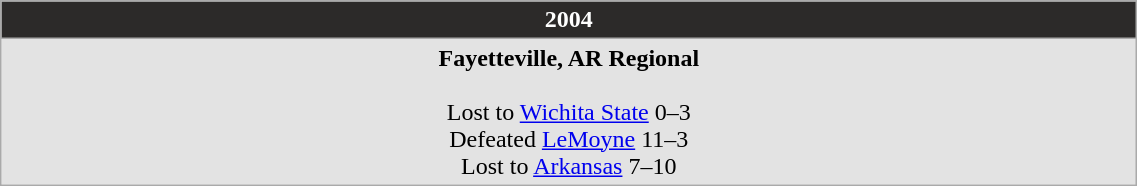<table Class="wikitable" width="60%">
<tr>
<th style="background:#2C2A29; color:white;">2004</th>
</tr>
<tr style="background: #e3e3e3;">
<td align="center"><strong>Fayetteville, AR Regional</strong><br><br>Lost to <a href='#'>Wichita State</a> 0–3<br>
Defeated <a href='#'>LeMoyne</a> 11–3<br>
Lost to <a href='#'>Arkansas</a> 7–10</td>
</tr>
</table>
